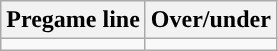<table class="wikitable">
<tr align="center">
<th>Pregame line</th>
<th>Over/under</th>
</tr>
<tr align="center">
<td></td>
<td></td>
</tr>
</table>
